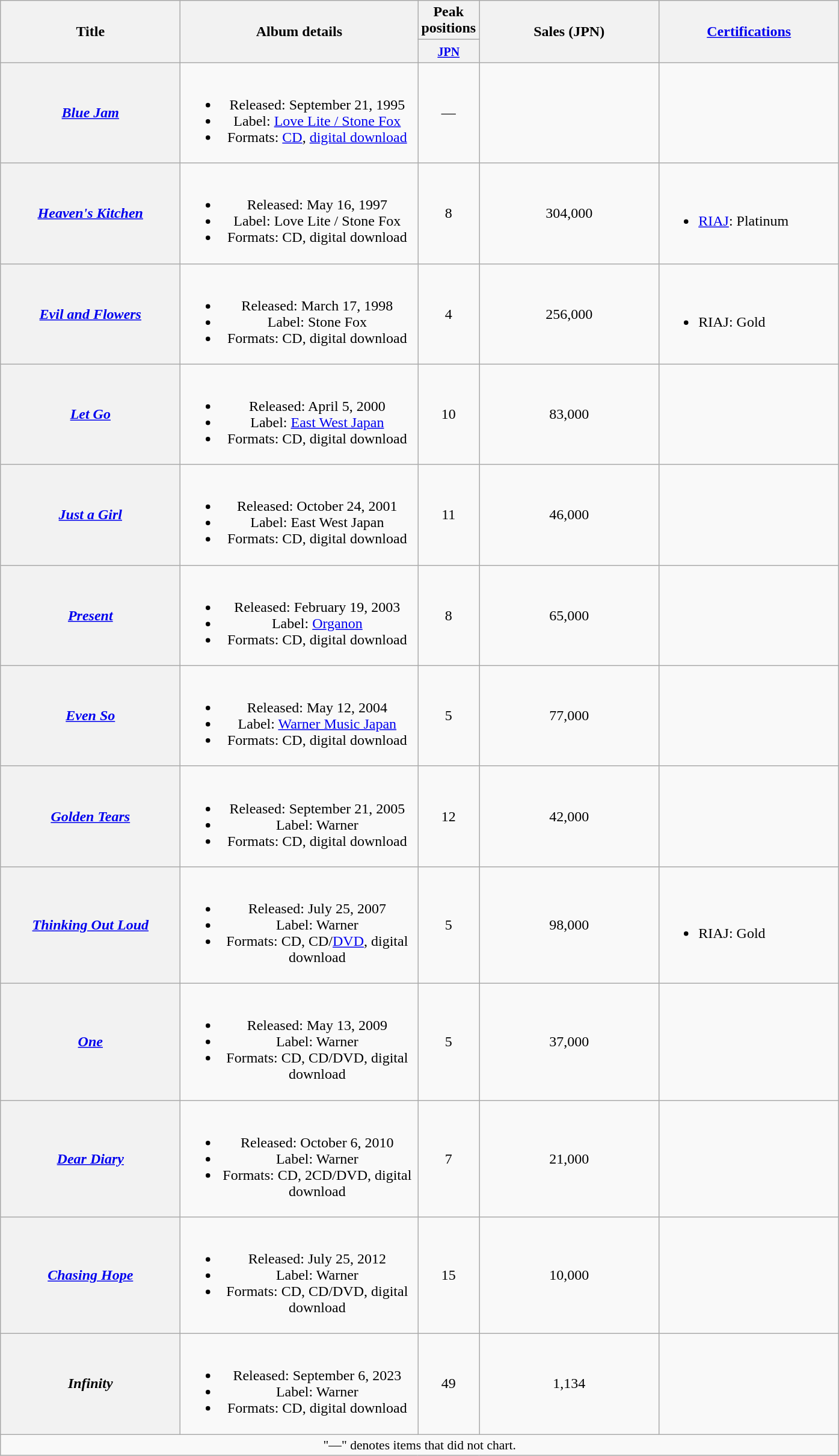<table class="wikitable plainrowheaders" style="text-align:center;">
<tr>
<th style="width:12em;" rowspan="2">Title</th>
<th style="width:16em;" rowspan="2">Album details</th>
<th colspan="1">Peak positions</th>
<th style="width:12em;" rowspan="2">Sales (JPN)</th>
<th style="width:12em;" rowspan="2"><a href='#'>Certifications</a></th>
</tr>
<tr>
<th style="width:2.5em;"><small><a href='#'>JPN</a></small><br></th>
</tr>
<tr>
<th scope="row"><em><a href='#'>Blue Jam</a></em></th>
<td><br><ul><li>Released: September 21, 1995 </li><li>Label: <a href='#'>Love Lite / Stone Fox</a></li><li>Formats: <a href='#'>CD</a>, <a href='#'>digital download</a></li></ul></td>
<td>—</td>
<td></td>
<td align="left"></td>
</tr>
<tr>
<th scope="row"><em><a href='#'>Heaven's Kitchen</a></em></th>
<td><br><ul><li>Released: May 16, 1997 </li><li>Label: Love Lite / Stone Fox</li><li>Formats: CD, digital download</li></ul></td>
<td>8</td>
<td>304,000</td>
<td align="left"><br><ul><li><a href='#'>RIAJ</a>: Platinum</li></ul></td>
</tr>
<tr>
<th scope="row"><em><a href='#'>Evil and Flowers</a></em></th>
<td><br><ul><li>Released: March 17, 1998 </li><li>Label: Stone Fox</li><li>Formats: CD, digital download</li></ul></td>
<td>4</td>
<td>256,000</td>
<td align="left"><br><ul><li>RIAJ: Gold</li></ul></td>
</tr>
<tr>
<th scope="row"><em><a href='#'>Let Go</a></em></th>
<td><br><ul><li>Released: April 5, 2000 </li><li>Label: <a href='#'>East West Japan</a></li><li>Formats: CD, digital download</li></ul></td>
<td>10</td>
<td>83,000</td>
<td align="left"></td>
</tr>
<tr>
<th scope="row"><em><a href='#'>Just a Girl</a></em></th>
<td><br><ul><li>Released: October 24, 2001 </li><li>Label: East West Japan</li><li>Formats: CD, digital download</li></ul></td>
<td>11</td>
<td>46,000</td>
<td align="left"></td>
</tr>
<tr>
<th scope="row"><em><a href='#'>Present</a></em></th>
<td><br><ul><li>Released: February 19, 2003 </li><li>Label: <a href='#'>Organon</a></li><li>Formats: CD, digital download</li></ul></td>
<td>8</td>
<td>65,000</td>
<td align="left"></td>
</tr>
<tr>
<th scope="row"><em><a href='#'>Even So</a></em></th>
<td><br><ul><li>Released: May 12, 2004 </li><li>Label: <a href='#'>Warner Music Japan</a></li><li>Formats: CD, digital download</li></ul></td>
<td>5</td>
<td>77,000</td>
<td align="left"></td>
</tr>
<tr>
<th scope="row"><em><a href='#'>Golden Tears</a></em></th>
<td><br><ul><li>Released: September 21, 2005 </li><li>Label: Warner</li><li>Formats: CD, digital download</li></ul></td>
<td>12</td>
<td>42,000</td>
<td align="left"></td>
</tr>
<tr>
<th scope="row"><em><a href='#'>Thinking Out Loud</a></em></th>
<td><br><ul><li>Released: July 25, 2007 </li><li>Label: Warner</li><li>Formats: CD, CD/<a href='#'>DVD</a>, digital download</li></ul></td>
<td>5</td>
<td>98,000</td>
<td align="left"><br><ul><li>RIAJ: Gold</li></ul></td>
</tr>
<tr>
<th scope="row"><em><a href='#'>One</a></em></th>
<td><br><ul><li>Released: May 13, 2009 </li><li>Label: Warner</li><li>Formats: CD, CD/DVD, digital download</li></ul></td>
<td>5</td>
<td>37,000</td>
<td align="left"></td>
</tr>
<tr>
<th scope="row"><em><a href='#'>Dear Diary</a></em></th>
<td><br><ul><li>Released: October 6, 2010 </li><li>Label: Warner</li><li>Formats: CD, 2CD/DVD, digital download</li></ul></td>
<td>7</td>
<td>21,000</td>
<td align="left"></td>
</tr>
<tr>
<th scope="row"><em><a href='#'>Chasing Hope</a></em></th>
<td><br><ul><li>Released: July 25, 2012 </li><li>Label: Warner</li><li>Formats: CD, CD/DVD, digital download</li></ul></td>
<td>15</td>
<td>10,000</td>
<td align="left"></td>
</tr>
<tr>
<th scope="row"><em>Infinity</em></th>
<td><br><ul><li>Released: September 6, 2023</li><li>Label: Warner</li><li>Formats: CD, digital download</li></ul></td>
<td>49</td>
<td>1,134</td>
<td align="left"></td>
</tr>
<tr>
<td colspan="12" align="center" style="font-size:90%;">"—" denotes items that did not chart.</td>
</tr>
</table>
